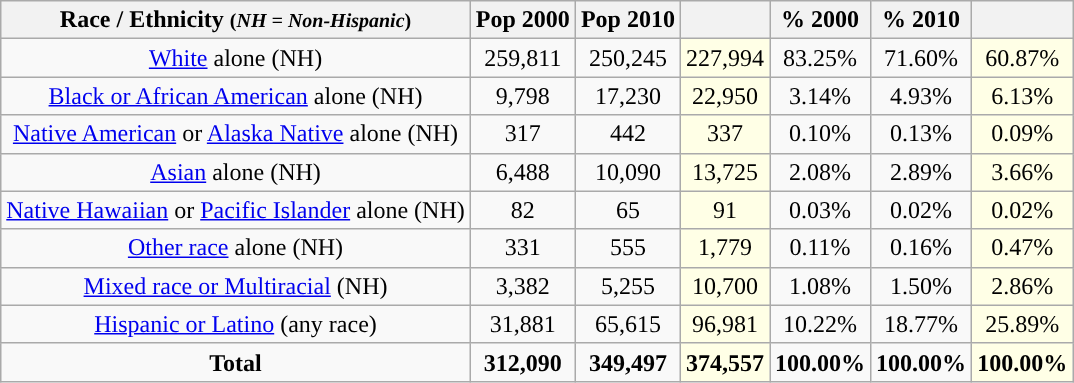<table class="wikitable" style="text-align:center;">
<tr>
<th>Race / Ethnicity <small>(<em>NH = Non-Hispanic</em>)</small></th>
<th>Pop 2000</th>
<th>Pop 2010</th>
<th></th>
<th>% 2000</th>
<th>% 2010</th>
<th></th>
</tr>
<tr>
<td><a href='#'>White</a> alone (NH)</td>
<td>259,811</td>
<td>250,245</td>
<td style='background: #ffffe6;'>227,994</td>
<td>83.25%</td>
<td>71.60%</td>
<td style='background: #ffffe6;'>60.87%</td>
</tr>
<tr>
<td><a href='#'>Black or African American</a> alone (NH)</td>
<td>9,798</td>
<td>17,230</td>
<td style='background: #ffffe6;'>22,950</td>
<td>3.14%</td>
<td>4.93%</td>
<td style='background: #ffffe6;'>6.13%</td>
</tr>
<tr>
<td><a href='#'>Native American</a> or <a href='#'>Alaska Native</a> alone (NH)</td>
<td>317</td>
<td>442</td>
<td style='background: #ffffe6;'>337</td>
<td>0.10%</td>
<td>0.13%</td>
<td style='background: #ffffe6;'>0.09%</td>
</tr>
<tr>
<td><a href='#'>Asian</a> alone (NH)</td>
<td>6,488</td>
<td>10,090</td>
<td style='background: #ffffe6;'>13,725</td>
<td>2.08%</td>
<td>2.89%</td>
<td style='background: #ffffe6;'>3.66%</td>
</tr>
<tr>
<td><a href='#'>Native Hawaiian</a> or <a href='#'>Pacific Islander</a> alone (NH)</td>
<td>82</td>
<td>65</td>
<td style='background: #ffffe6;'>91</td>
<td>0.03%</td>
<td>0.02%</td>
<td style='background: #ffffe6;'>0.02%</td>
</tr>
<tr>
<td><a href='#'>Other race</a> alone (NH)</td>
<td>331</td>
<td>555</td>
<td style='background: #ffffe6;'>1,779</td>
<td>0.11%</td>
<td>0.16%</td>
<td style='background: #ffffe6;'>0.47%</td>
</tr>
<tr>
<td><a href='#'>Mixed race or Multiracial</a> (NH)</td>
<td>3,382</td>
<td>5,255</td>
<td style='background: #ffffe6;'>10,700</td>
<td>1.08%</td>
<td>1.50%</td>
<td style='background: #ffffe6;'>2.86%</td>
</tr>
<tr>
<td><a href='#'>Hispanic or Latino</a> (any race)</td>
<td>31,881</td>
<td>65,615</td>
<td style='background: #ffffe6;'>96,981</td>
<td>10.22%</td>
<td>18.77%</td>
<td style='background: #ffffe6;'>25.89%</td>
</tr>
<tr>
<td><strong>Total</strong></td>
<td><strong>312,090</strong></td>
<td><strong>349,497</strong></td>
<td style='background: #ffffe6;'><strong>374,557</strong></td>
<td><strong>100.00%</strong></td>
<td><strong>100.00%</strong></td>
<td style='background: #ffffe6;'><strong>100.00%</strong></td>
</tr>
</table>
